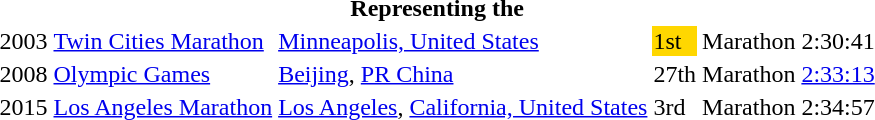<table>
<tr>
<th colspan="6">Representing the </th>
</tr>
<tr>
<td>2003</td>
<td><a href='#'>Twin Cities Marathon</a></td>
<td><a href='#'>Minneapolis, United States</a></td>
<td bgcolor="gold">1st</td>
<td>Marathon</td>
<td>2:30:41</td>
</tr>
<tr>
<td>2008</td>
<td><a href='#'>Olympic Games</a></td>
<td><a href='#'>Beijing</a>, <a href='#'>PR China</a></td>
<td>27th</td>
<td>Marathon</td>
<td><a href='#'>2:33:13</a></td>
</tr>
<tr>
<td>2015</td>
<td><a href='#'>Los Angeles Marathon</a></td>
<td><a href='#'>Los Angeles</a>, <a href='#'>California, United States</a></td>
<td>3rd</td>
<td>Marathon</td>
<td>2:34:57</td>
</tr>
</table>
